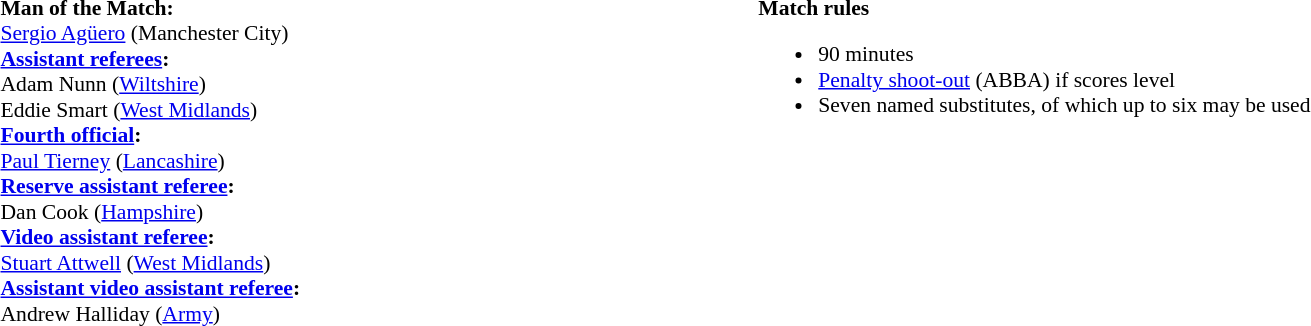<table style="width:100%; font-size:90%;">
<tr>
<td style="width:40%; vertical-align:top;"><br><strong>Man of the Match:</strong>
<br><a href='#'>Sergio Agüero</a> (Manchester City)<br><strong><a href='#'>Assistant referees</a>:</strong>
<br>Adam Nunn (<a href='#'>Wiltshire</a>)
<br>Eddie Smart (<a href='#'>West Midlands</a>)
<br><strong><a href='#'>Fourth official</a>:</strong>
<br><a href='#'>Paul Tierney</a> (<a href='#'>Lancashire</a>)
<br><strong><a href='#'>Reserve assistant referee</a>:</strong>
<br>Dan Cook (<a href='#'>Hampshire</a>)
<br><strong><a href='#'>Video assistant referee</a>:</strong>
<br><a href='#'>Stuart Attwell</a> (<a href='#'>West Midlands</a>)
<br><strong><a href='#'>Assistant video assistant referee</a>:</strong>
<br>Andrew Halliday (<a href='#'>Army</a>)</td>
<td style="width:60%; vertical-align:top;"><br><strong>Match rules</strong><ul><li>90 minutes</li><li><a href='#'>Penalty shoot-out</a> (ABBA) if scores level</li><li>Seven named substitutes, of which up to six may be used</li></ul></td>
</tr>
</table>
